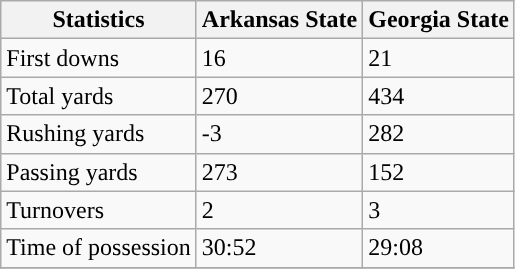<table class="wikitable">
<tr>
<th>Statistics</th>
<th>Arkansas State</th>
<th>Georgia State</th>
</tr>
<tr>
<td>First downs</td>
<td>16</td>
<td>21</td>
</tr>
<tr>
<td>Total yards</td>
<td>270</td>
<td>434</td>
</tr>
<tr>
<td>Rushing yards</td>
<td>-3</td>
<td>282</td>
</tr>
<tr>
<td>Passing yards</td>
<td>273</td>
<td>152</td>
</tr>
<tr>
<td>Turnovers</td>
<td>2</td>
<td>3</td>
</tr>
<tr>
<td>Time of possession</td>
<td>30:52</td>
<td>29:08</td>
</tr>
<tr>
</tr>
</table>
